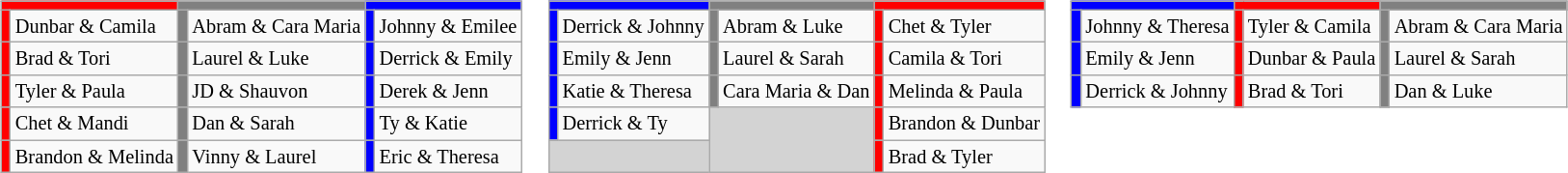<table>
<tr valign="top">
<td><br><table class="wikitable" style="font-size:85%">
<tr>
<td colspan=2 bgcolor="red"></td>
<td colspan=2 bgcolor="grey"></td>
<td colspan=2 bgcolor="blue"></td>
</tr>
<tr>
<td bgcolor="red"></td>
<td>Dunbar & Camila</td>
<td bgcolor="grey"></td>
<td>Abram & Cara Maria</td>
<td bgcolor="blue"></td>
<td>Johnny & Emilee</td>
</tr>
<tr>
<td bgcolor="red"></td>
<td>Brad & Tori</td>
<td bgcolor="grey"></td>
<td>Laurel & Luke</td>
<td bgcolor="blue"></td>
<td>Derrick & Emily</td>
</tr>
<tr>
<td bgcolor="red"></td>
<td>Tyler & Paula</td>
<td bgcolor="grey"></td>
<td>JD & Shauvon</td>
<td bgcolor="blue"></td>
<td>Derek & Jenn</td>
</tr>
<tr>
<td bgcolor="red"></td>
<td>Chet & Mandi</td>
<td bgcolor="grey"></td>
<td>Dan & Sarah</td>
<td bgcolor="blue"></td>
<td>Ty & Katie</td>
</tr>
<tr>
<td bgcolor="red"></td>
<td>Brandon & Melinda</td>
<td bgcolor="grey"></td>
<td>Vinny & Laurel</td>
<td bgcolor="blue"></td>
<td>Eric & Theresa</td>
</tr>
</table>
</td>
<td><br><table class="wikitable" style="font-size:85%">
<tr>
<td colspan=2 bgcolor="blue"></td>
<td colspan=2 bgcolor="grey"></td>
<td colspan=2 bgcolor="red"></td>
</tr>
<tr>
<td bgcolor="blue"></td>
<td>Derrick & Johnny</td>
<td bgcolor="grey"></td>
<td>Abram & Luke</td>
<td bgcolor="red"></td>
<td>Chet & Tyler</td>
</tr>
<tr>
<td bgcolor="blue"></td>
<td>Emily & Jenn</td>
<td bgcolor="grey"></td>
<td>Laurel & Sarah</td>
<td bgcolor="red"></td>
<td>Camila & Tori</td>
</tr>
<tr>
<td bgcolor="blue"></td>
<td>Katie & Theresa</td>
<td bgcolor="grey"></td>
<td>Cara Maria & Dan</td>
<td bgcolor="red"></td>
<td>Melinda & Paula</td>
</tr>
<tr>
<td bgcolor="blue"></td>
<td>Derrick & Ty</td>
<td colspan=2 rowspan=2 bgcolor="lightgrey"></td>
<td bgcolor="red"></td>
<td>Brandon & Dunbar</td>
</tr>
<tr>
<td colspan=2 bgcolor="lightgrey"></td>
<td bgcolor="red"></td>
<td>Brad & Tyler</td>
</tr>
</table>
</td>
<td><br><table class="wikitable" style="font-size:85%">
<tr>
<td colspan=2 bgcolor="blue"></td>
<td colspan=2 bgcolor="red"></td>
<td colspan=2 bgcolor="grey"></td>
</tr>
<tr>
<td bgcolor="blue"></td>
<td>Johnny & Theresa</td>
<td bgcolor="red"></td>
<td>Tyler & Camila</td>
<td bgcolor="grey"></td>
<td>Abram & Cara Maria</td>
</tr>
<tr>
<td bgcolor="blue"></td>
<td>Emily & Jenn</td>
<td bgcolor="red"></td>
<td>Dunbar & Paula</td>
<td bgcolor="grey"></td>
<td>Laurel & Sarah</td>
</tr>
<tr>
<td bgcolor="blue"></td>
<td>Derrick & Johnny</td>
<td bgcolor="red"></td>
<td>Brad & Tori</td>
<td bgcolor="grey"></td>
<td>Dan & Luke</td>
</tr>
</table>
</td>
</tr>
</table>
